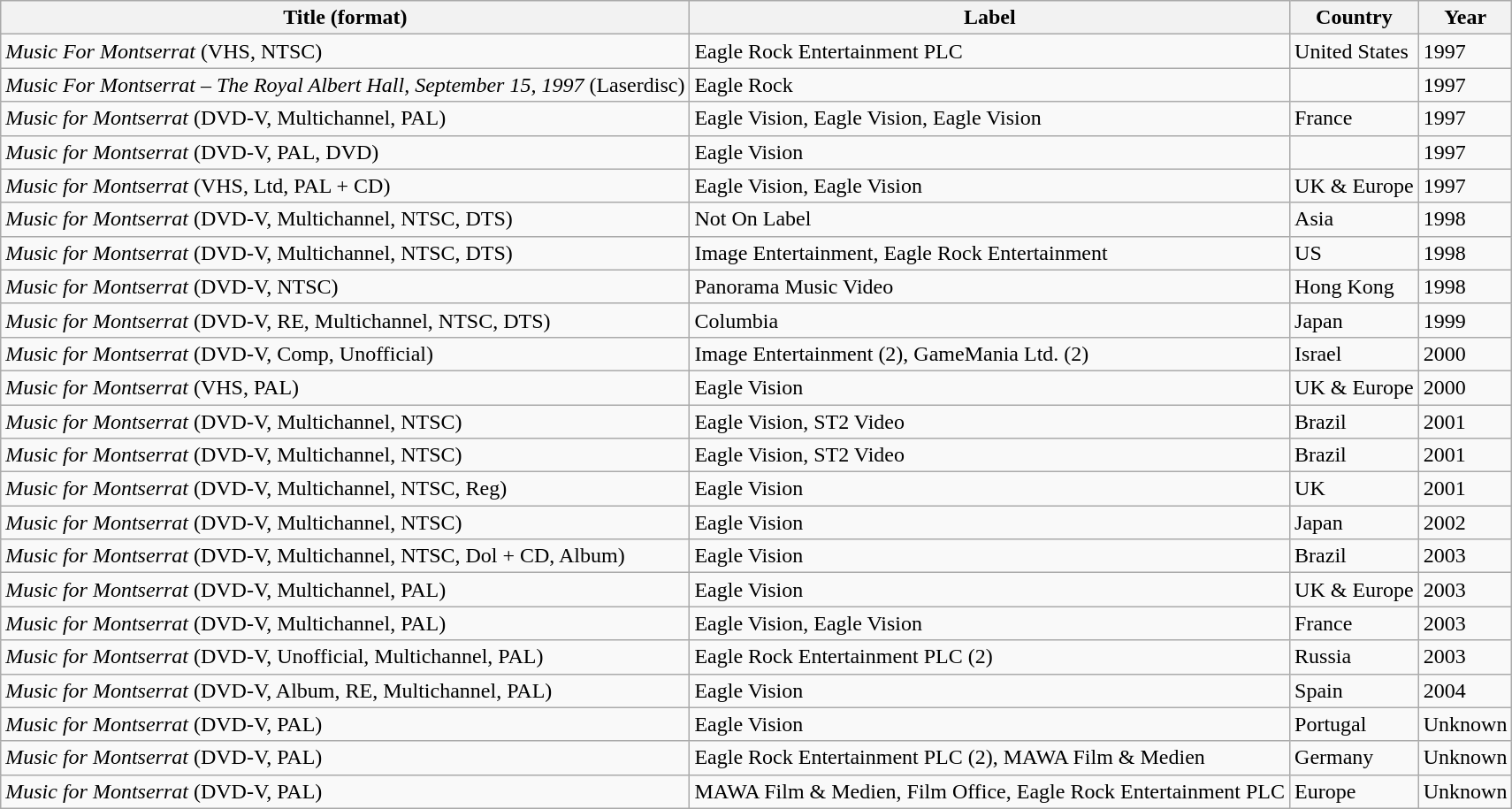<table class="wikitable">
<tr>
<th>Title (format)</th>
<th>Label</th>
<th>Country</th>
<th>Year</th>
</tr>
<tr>
<td><em>Music For Montserrat</em> (VHS, NTSC)</td>
<td>Eagle Rock Entertainment PLC</td>
<td>United States</td>
<td>1997</td>
</tr>
<tr>
<td><em>Music For Montserrat – The Royal Albert Hall, September 15, 1997</em> (Laserdisc)</td>
<td>Eagle Rock</td>
<td></td>
<td>1997</td>
</tr>
<tr>
<td><em>Music for Montserrat</em> (DVD-V, Multichannel, PAL)</td>
<td>Eagle Vision, Eagle Vision, Eagle Vision</td>
<td>France</td>
<td>1997</td>
</tr>
<tr>
<td><em>Music for Montserrat</em> (DVD-V, PAL, DVD)</td>
<td>Eagle Vision</td>
<td></td>
<td>1997</td>
</tr>
<tr>
<td><em>Music for Montserrat</em> (VHS, Ltd, PAL + CD)</td>
<td>Eagle Vision, Eagle Vision</td>
<td>UK & Europe</td>
<td>1997</td>
</tr>
<tr>
<td><em>Music for Montserrat</em> (DVD-V, Multichannel, NTSC, DTS)</td>
<td>Not On Label</td>
<td>Asia</td>
<td>1998</td>
</tr>
<tr>
<td><em>Music for Montserrat</em> (DVD-V, Multichannel, NTSC, DTS)</td>
<td>Image Entertainment, Eagle Rock Entertainment</td>
<td>US</td>
<td>1998</td>
</tr>
<tr>
<td><em>Music for Montserrat</em> (DVD-V, NTSC)</td>
<td>Panorama Music Video</td>
<td>Hong Kong</td>
<td>1998</td>
</tr>
<tr>
<td><em>Music for Montserrat</em> (DVD-V, RE, Multichannel, NTSC, DTS)</td>
<td>Columbia</td>
<td>Japan</td>
<td>1999</td>
</tr>
<tr>
<td><em>Music for Montserrat</em> (DVD-V, Comp, Unofficial)</td>
<td>Image Entertainment (2), GameMania Ltd. (2)</td>
<td>Israel</td>
<td>2000</td>
</tr>
<tr>
<td><em>Music for Montserrat</em> (VHS, PAL)</td>
<td>Eagle Vision</td>
<td>UK & Europe</td>
<td>2000</td>
</tr>
<tr>
<td><em>Music for Montserrat</em> (DVD-V, Multichannel, NTSC)</td>
<td>Eagle Vision, ST2 Video</td>
<td>Brazil</td>
<td>2001</td>
</tr>
<tr>
<td><em>Music for Montserrat</em> (DVD-V, Multichannel, NTSC)</td>
<td>Eagle Vision, ST2 Video</td>
<td>Brazil</td>
<td>2001</td>
</tr>
<tr>
<td><em>Music for Montserrat</em> (DVD-V, Multichannel, NTSC, Reg)</td>
<td>Eagle Vision</td>
<td>UK</td>
<td>2001</td>
</tr>
<tr>
<td><em>Music for Montserrat</em> (DVD-V, Multichannel, NTSC)</td>
<td>Eagle Vision</td>
<td>Japan</td>
<td>2002</td>
</tr>
<tr>
<td><em>Music for Montserrat</em> (DVD-V, Multichannel, NTSC, Dol + CD, Album)</td>
<td>Eagle Vision</td>
<td>Brazil</td>
<td>2003</td>
</tr>
<tr>
<td><em>Music for Montserrat</em> (DVD-V, Multichannel, PAL)</td>
<td>Eagle Vision</td>
<td>UK & Europe</td>
<td>2003</td>
</tr>
<tr>
<td><em>Music for Montserrat</em> (DVD-V, Multichannel, PAL)</td>
<td>Eagle Vision, Eagle Vision</td>
<td>France</td>
<td>2003</td>
</tr>
<tr>
<td><em>Music for Montserrat</em> (DVD-V, Unofficial, Multichannel, PAL)</td>
<td>Eagle Rock Entertainment PLC (2)</td>
<td>Russia</td>
<td>2003</td>
</tr>
<tr>
<td><em>Music for Montserrat</em> (DVD-V, Album, RE, Multichannel, PAL)</td>
<td>Eagle Vision</td>
<td>Spain</td>
<td>2004</td>
</tr>
<tr>
<td><em>Music for Montserrat</em> (DVD-V, PAL)</td>
<td>Eagle Vision</td>
<td>Portugal</td>
<td>Unknown</td>
</tr>
<tr>
<td><em>Music for Montserrat</em> (DVD-V, PAL)</td>
<td>Eagle Rock Entertainment PLC (2), MAWA Film & Medien</td>
<td>Germany</td>
<td>Unknown</td>
</tr>
<tr>
<td><em>Music for Montserrat</em> (DVD-V, PAL)</td>
<td>MAWA Film & Medien, Film Office, Eagle Rock Entertainment PLC</td>
<td>Europe</td>
<td>Unknown</td>
</tr>
</table>
